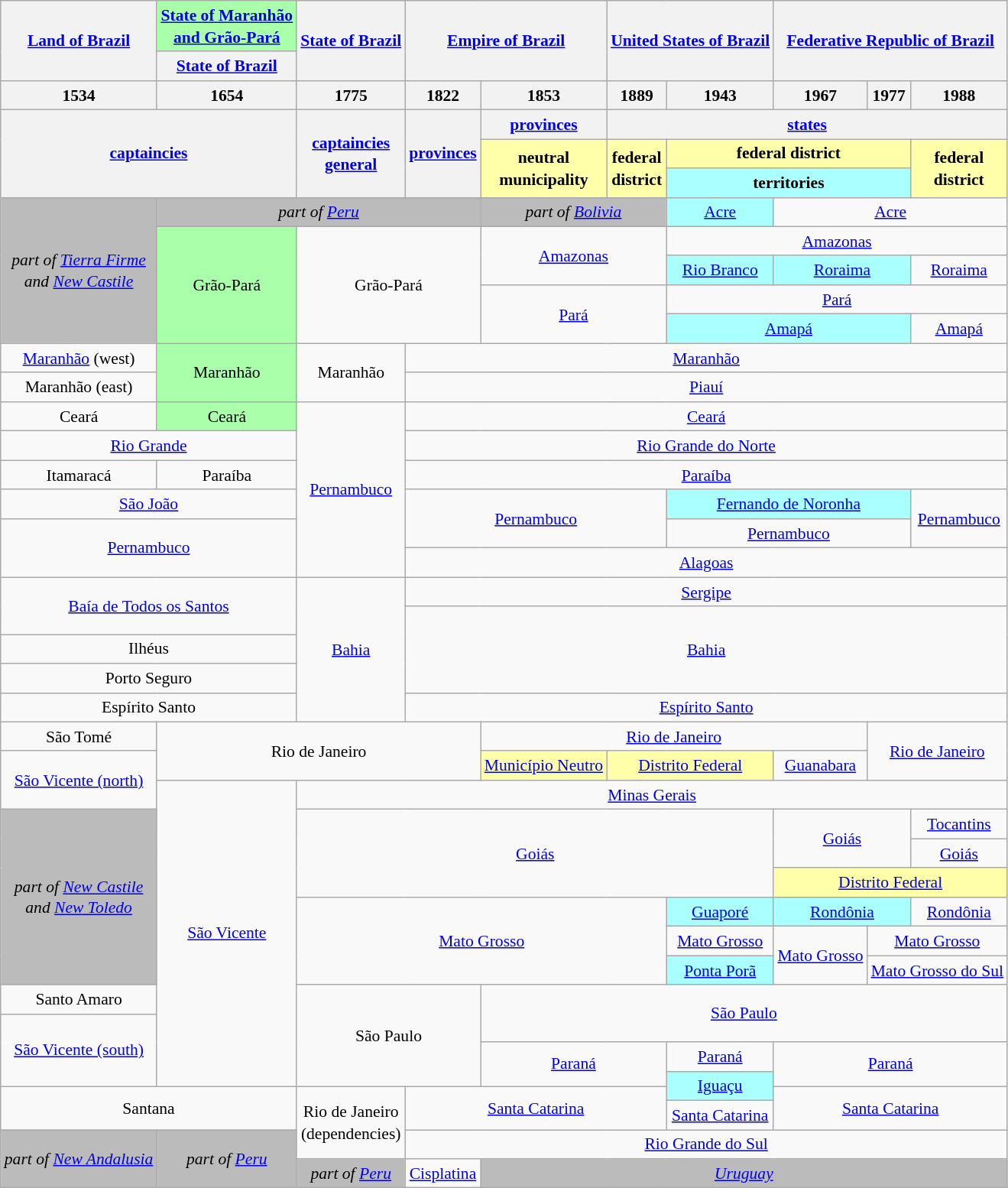<table class=wikitable style="font-size:90%; line-height:1.3; text-align:center">
<tr>
<th rowspan=2><a href='#'>Land of Brazil</a></th>
<th style=background:#AFA><a href='#'>State of Maranhão<br>and Grão-Pará</a></th>
<th rowspan=2><a href='#'>State of Brazil</a></th>
<th rowspan=2 colspan=2><a href='#'>Empire of Brazil</a></th>
<th rowspan=2 colspan=2><a href='#'>United States of Brazil</a></th>
<th rowspan=2 colspan=3><a href='#'>Federative Republic of Brazil</a></th>
</tr>
<tr>
<th><a href='#'>State of Brazil</a></th>
</tr>
<tr>
<th>1534</th>
<th>1654</th>
<th>1775</th>
<th>1822</th>
<th>1853</th>
<th>1889</th>
<th>1943</th>
<th>1967</th>
<th>1977</th>
<th>1988</th>
</tr>
<tr>
<th rowspan=3 colspan=2><a href='#'>captaincies</a></th>
<th rowspan=3><a href='#'>captaincies<br>general</a></th>
<th rowspan=3><a href='#'>provinces</a></th>
<th><a href='#'>provinces</a></th>
<th colspan=5><a href='#'>states</a></th>
</tr>
<tr>
<th rowspan=2 style=background:#FFA>neutral<br>municipality</th>
<th rowspan=2 style=background:#FFA>federal<br>district</th>
<th colspan=3 style=background:#FFA>federal district</th>
<th rowspan=2 style=background:#FFA>federal<br>district</th>
</tr>
<tr>
<th colspan=3 style=background:#AFF>territories</th>
</tr>
<tr>
<td rowspan=5 style=background:#BBB><em>part of <a href='#'>Tierra Firme</a><br>and <a href='#'>New Castile</a></em></td>
<td colspan=3 style=background:#BBB><em>part of <a href='#'>Peru</a></em></td>
<td colspan=2 style=background:#BBB><em>part of <a href='#'>Bolivia</a></em></td>
<td style=background:#AFF><a href='#'>Acre</a></td>
<td colspan=3><a href='#'>Acre</a></td>
</tr>
<tr>
<td rowspan=4 style=background:#AFA>Grão-Pará</td>
<td rowspan=4 colspan=2>Grão-Pará</td>
<td rowspan=2 colspan=2><a href='#'>Amazonas</a></td>
<td colspan=4><a href='#'>Amazonas</a></td>
</tr>
<tr>
<td style=background:#AFF><a href='#'>Rio Branco</a></td>
<td colspan=2 style=background:#AFF><a href='#'>Roraima</a></td>
<td><a href='#'>Roraima</a></td>
</tr>
<tr>
<td rowspan=2 colspan=2><a href='#'>Pará</a></td>
<td colspan=4><a href='#'>Pará</a></td>
</tr>
<tr>
<td colspan=3 style=background:#AFF><a href='#'>Amapá</a></td>
<td><a href='#'>Amapá</a></td>
</tr>
<tr>
<td><a href='#'>Maranhão</a> (west)</td>
<td rowspan="2" style="background:#AFA">Maranhão</td>
<td rowspan=2>Maranhão</td>
<td colspan=7><a href='#'>Maranhão</a></td>
</tr>
<tr>
<td>Maranhão (east)</td>
<td colspan=7><a href='#'>Piauí</a></td>
</tr>
<tr>
<td>Ceará</td>
<td style=background:#AFA>Ceará</td>
<td rowspan=6><a href='#'>Pernambuco</a></td>
<td colspan=7><a href='#'>Ceará</a></td>
</tr>
<tr>
<td colspan=2><a href='#'>Rio Grande</a></td>
<td colspan="7"><a href='#'>Rio Grande do Norte</a></td>
</tr>
<tr>
<td>Itamaracá</td>
<td>Paraíba</td>
<td colspan=7><a href='#'>Paraíba</a></td>
</tr>
<tr>
<td colspan=2><a href='#'>São João</a></td>
<td rowspan=2 colspan=3><a href='#'>Pernambuco</a></td>
<td colspan=3 style=background:#AFF><a href='#'>Fernando de Noronha</a></td>
<td rowspan=2><a href='#'>Pernambuco</a></td>
</tr>
<tr>
<td rowspan=2 colspan=2><a href='#'>Pernambuco</a></td>
<td colspan=3><a href='#'>Pernambuco</a></td>
</tr>
<tr>
<td colspan=7><a href='#'>Alagoas</a></td>
</tr>
<tr>
<td rowspan=2 colspan=2 style=height:3em><a href='#'>Baía de Todos os Santos</a></td>
<td rowspan=5><a href='#'>Bahia</a></td>
<td colspan=7><a href='#'>Sergipe</a></td>
</tr>
<tr>
<td rowspan=3 colspan=7><a href='#'>Bahia</a></td>
</tr>
<tr>
<td colspan=2>Ilhéus</td>
</tr>
<tr>
<td colspan=2>Porto Seguro</td>
</tr>
<tr>
<td colspan=2>Espírito Santo</td>
<td colspan=7><a href='#'>Espírito Santo</a></td>
</tr>
<tr>
<td>São Tomé</td>
<td rowspan=2 colspan=3>Rio de Janeiro</td>
<td colspan=4><a href='#'>Rio de Janeiro</a></td>
<td rowspan=2 colspan=2><a href='#'>Rio de Janeiro</a></td>
</tr>
<tr>
<td rowspan=2><a href='#'>São Vicente (north)</a></td>
<td style=background:#FFA><a href='#'>Município Neutro</a></td>
<td colspan=2 style=background:#FFA><a href='#'>Distrito Federal</a></td>
<td><a href='#'>Guanabara</a></td>
</tr>
<tr>
<td rowspan=11><a href='#'>São Vicente</a></td>
<td colspan=8><a href='#'>Minas Gerais</a></td>
</tr>
<tr>
<td rowspan=6 style=background:#BBB><em>part of <a href='#'>New Castile</a><br>and <a href='#'>New Toledo</a></em></td>
<td rowspan=3 colspan=5><a href='#'>Goiás</a></td>
<td rowspan=2 colspan=2><a href='#'>Goiás</a></td>
<td><a href='#'>Tocantins</a></td>
</tr>
<tr>
<td><a href='#'>Goiás</a></td>
</tr>
<tr>
<td colspan=3 style=background:#FFA><a href='#'>Distrito Federal</a></td>
</tr>
<tr>
<td rowspan=3 colspan=4><a href='#'>Mato Grosso</a></td>
<td style=background:#AFF><a href='#'>Guaporé</a></td>
<td colspan=2 style=background:#AFF><a href='#'>Rondônia</a></td>
<td><a href='#'>Rondônia</a></td>
</tr>
<tr>
<td><a href='#'>Mato Grosso</a></td>
<td rowspan=2><a href='#'>Mato Grosso</a></td>
<td colspan=2><a href='#'>Mato Grosso</a></td>
</tr>
<tr>
<td style=background:#AFF><a href='#'>Ponta Porã</a></td>
<td colspan=2><a href='#'>Mato Grosso do Sul</a></td>
</tr>
<tr>
<td>Santo Amaro</td>
<td rowspan=4 colspan=2>São Paulo</td>
<td rowspan=2 colspan=6 style=height:3em><a href='#'>São Paulo</a></td>
</tr>
<tr>
<td rowspan=3><a href='#'>São Vicente (south)</a></td>
</tr>
<tr>
<td rowspan=2 colspan=2 style=height:2.2em><a href='#'>Paraná</a></td>
<td><a href='#'>Paraná</a></td>
<td rowspan=2 colspan=3><a href='#'>Paraná</a></td>
</tr>
<tr>
<td rowspan=2 style=background:#AFF><a href='#'>Iguaçu</a></td>
</tr>
<tr>
<td rowspan=2 colspan=2>Santana</td>
<td rowspan=3>Rio de Janeiro<br>(dependencies)</td>
<td rowspan=2 colspan=3><a href='#'>Santa Catarina</a></td>
<td rowspan=2 colspan=3><a href='#'>Santa Catarina</a></td>
</tr>
<tr>
<td><a href='#'>Santa Catarina</a></td>
</tr>
<tr>
<td rowspan=2 style=background:#BBB><em>part of <a href='#'>New Andalusia</a></em></td>
<td rowspan=2 style=background:#BBB><em>part of <a href='#'>Peru</a></em></td>
<td colspan=7><a href='#'>Rio Grande do Sul</a></td>
</tr>
<tr>
<td style=background:#BBB><em>part of <a href='#'>Peru</a></em></td>
<td><a href='#'>Cisplatina</a></td>
<td colspan=6 style=background:#BBB><em><a href='#'>Uruguay</a></em></td>
</tr>
</table>
